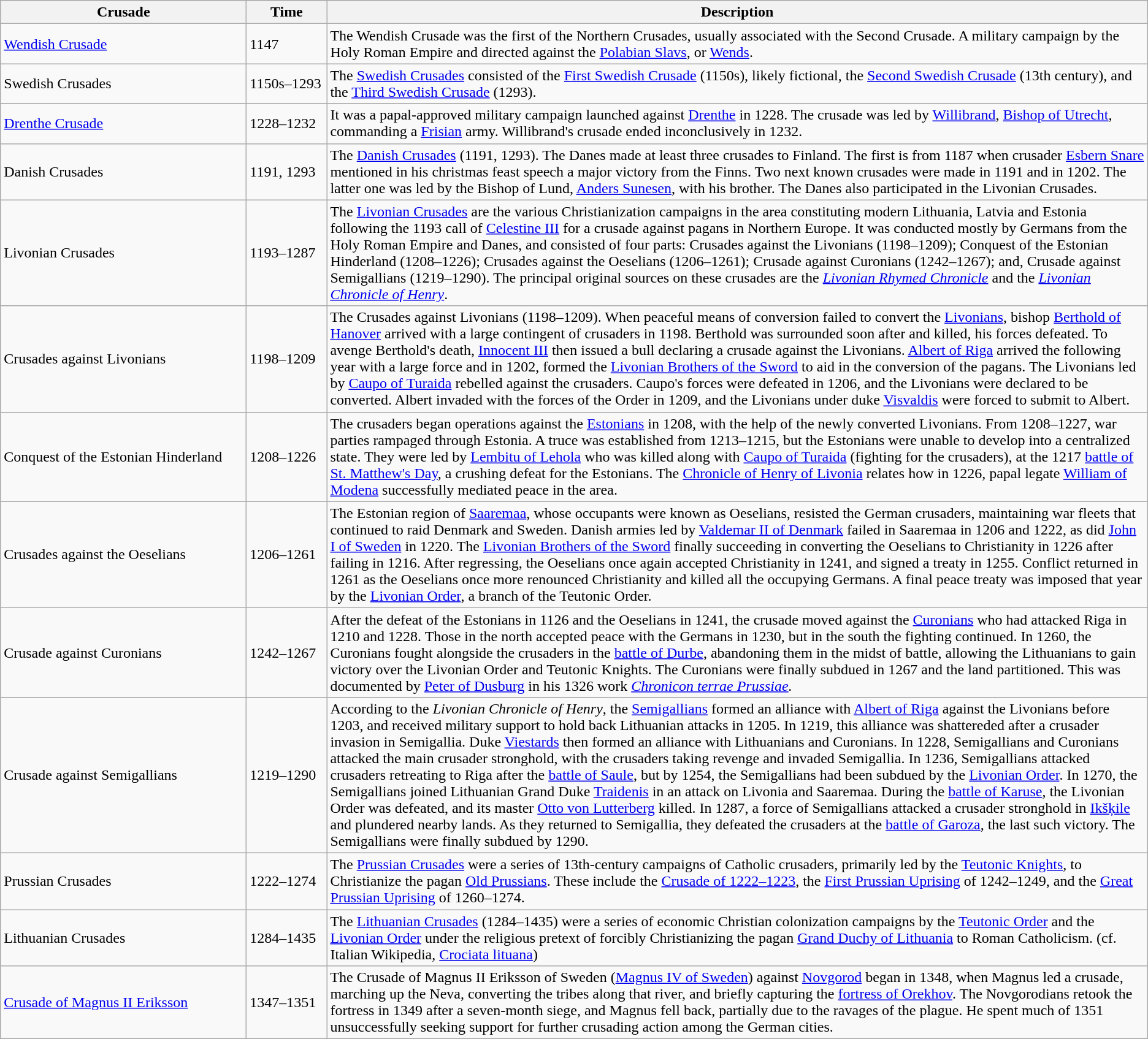<table class="wikitable">
<tr>
<th width=260px>Crusade</th>
<th width=80px>Time</th>
<th>Description</th>
</tr>
<tr>
<td><a href='#'>Wendish Crusade</a></td>
<td>1147</td>
<td>The Wendish Crusade was the first of the Northern Crusades, usually associated with the Second Crusade. A military campaign by the Holy Roman Empire and directed against the <a href='#'>Polabian Slavs</a>, or <a href='#'>Wends</a>.</td>
</tr>
<tr>
<td>Swedish Crusades</td>
<td>1150s–1293</td>
<td>The <a href='#'>Swedish Crusades</a> consisted of the <a href='#'>First Swedish Crusade</a> (1150s), likely fictional, the <a href='#'>Second Swedish Crusade</a> (13th century), and the <a href='#'>Third Swedish Crusade</a> (1293).</td>
</tr>
<tr>
<td><a href='#'>Drenthe Crusade</a></td>
<td>1228–1232</td>
<td>It was a papal-approved military campaign launched against <a href='#'>Drenthe</a> in 1228. The crusade was led by <a href='#'>Willibrand</a>, <a href='#'>Bishop of Utrecht</a>, commanding a <a href='#'>Frisian</a> army. Willibrand's crusade ended inconclusively in 1232.</td>
</tr>
<tr>
<td>Danish Crusades</td>
<td>1191, 1293</td>
<td>The <a href='#'>Danish Crusades</a> (1191, 1293). The Danes made at least three crusades to Finland. The first is from 1187 when crusader <a href='#'>Esbern Snare</a> mentioned in his christmas feast speech a major victory from the Finns. Two next known crusades were made in 1191 and in 1202. The latter one was led by the Bishop of Lund, <a href='#'>Anders Sunesen</a>, with his brother. The Danes also participated in the Livonian Crusades.</td>
</tr>
<tr>
<td>Livonian Crusades</td>
<td>1193–1287</td>
<td>The <a href='#'>Livonian Crusades</a> are the various Christianization campaigns in the area constituting modern Lithuania, Latvia and Estonia following the 1193 call of <a href='#'>Celestine III</a> for a crusade against pagans in Northern Europe. It was conducted mostly by Germans from the Holy Roman Empire and Danes, and consisted of four parts: Crusades against the Livonians (1198–1209); Conquest of the Estonian Hinderland (1208–1226); Crusades against the Oeselians (1206–1261); Crusade against Curonians (1242–1267); and, Crusade against Semigallians (1219–1290). The principal original sources on these crusades are the <em><a href='#'>Livonian Rhymed Chronicle</a></em> and the <em><a href='#'>Livonian Chronicle of Henry</a></em>.</td>
</tr>
<tr>
<td>Crusades against Livonians</td>
<td>1198–1209</td>
<td>The Crusades against Livonians (1198–1209). When peaceful means of conversion failed to convert the <a href='#'>Livonians</a>, bishop <a href='#'>Berthold of Hanover</a> arrived with a large contingent of crusaders in 1198. Berthold was surrounded soon after and killed, his forces defeated. To avenge Berthold's death, <a href='#'>Innocent III</a> then issued a bull declaring a crusade against the Livonians. <a href='#'>Albert of Riga</a> arrived the following year with a large force and in 1202, formed the <a href='#'>Livonian Brothers of the Sword</a> to aid in the conversion of the pagans. The Livonians led by <a href='#'>Caupo of Turaida</a> rebelled against the crusaders. Caupo's forces were defeated in 1206, and the Livonians were declared to be converted. Albert invaded with the forces of the Order in 1209, and the Livonians under duke <a href='#'>Visvaldis</a> were forced to submit to Albert.</td>
</tr>
<tr>
<td>Conquest of the Estonian Hinderland</td>
<td>1208–1226</td>
<td>The crusaders began operations against the <a href='#'>Estonians</a> in 1208, with the help of the newly converted Livonians. From 1208–1227, war parties rampaged through Estonia. A truce was established from 1213–1215, but the Estonians were unable to develop into a centralized state. They were led by <a href='#'>Lembitu of Lehola</a> who was killed along with <a href='#'>Caupo of Turaida</a> (fighting for the crusaders), at the 1217 <a href='#'>battle of St. Matthew's Day</a>, a crushing defeat for the Estonians. The <a href='#'>Chronicle of Henry of Livonia</a> relates how in 1226, papal legate <a href='#'>William of Modena</a> successfully mediated peace in the area.</td>
</tr>
<tr>
<td>Crusades against the Oeselians</td>
<td>1206–1261</td>
<td>The Estonian region of <a href='#'>Saaremaa</a>, whose occupants were known as Oeselians, resisted the German crusaders, maintaining war fleets that continued to raid Denmark and Sweden. Danish armies led by <a href='#'>Valdemar II of Denmark</a> failed in Saaremaa in 1206 and 1222, as did <a href='#'>John I of Sweden</a> in 1220. The <a href='#'>Livonian Brothers of the Sword</a> finally succeeding in converting the Oeselians to Christianity in 1226 after failing in 1216. After regressing, the Oeselians once again accepted Christianity in 1241, and signed a treaty in 1255. Conflict returned in 1261 as the Oeselians once more renounced Christianity and killed all the occupying Germans. A final peace treaty was imposed that year by the <a href='#'>Livonian Order</a>, a branch of the Teutonic Order.</td>
</tr>
<tr>
<td>Crusade against Curonians</td>
<td>1242–1267</td>
<td>After the defeat of the Estonians in 1126 and the Oeselians in 1241, the crusade moved against the <a href='#'>Curonians</a> who had attacked Riga in 1210 and 1228. Those in the north accepted peace with the Germans in 1230, but in the south the fighting continued. In 1260, the Curonians fought alongside the crusaders in the <a href='#'>battle of Durbe</a>, abandoning them in the midst of battle, allowing the Lithuanians to gain victory over the Livonian Order and Teutonic Knights. The Curonians were finally subdued in 1267 and the land partitioned. This was documented by <a href='#'>Peter of Dusburg</a> in his 1326 work <em><a href='#'>Chronicon terrae Prussiae</a>.</em></td>
</tr>
<tr>
<td>Crusade against Semigallians</td>
<td>1219–1290</td>
<td>According to the <em>Livonian Chronicle of Henry</em>, the <a href='#'>Semigallians</a> formed an alliance with <a href='#'>Albert of Riga</a> against the Livonians before 1203, and received military support to hold back Lithuanian attacks in 1205. In 1219, this alliance was shattereded after a crusader invasion in Semigallia. Duke <a href='#'>Viestards</a> then formed an alliance with Lithuanians and Curonians. In 1228, Semigallians and Curonians attacked the main crusader stronghold, with the crusaders taking revenge and invaded Semigallia. In 1236, Semigallians attacked crusaders retreating to Riga after the <a href='#'>battle of Saule</a>, but by 1254, the Semigallians had been subdued by the <a href='#'>Livonian Order</a>. In 1270, the Semigallians joined Lithuanian Grand Duke <a href='#'>Traidenis</a> in an attack on Livonia and Saaremaa. During the <a href='#'>battle of Karuse</a>, the Livonian Order was defeated, and its master <a href='#'>Otto von Lutterberg</a> killed. In 1287, a force of Semigallians attacked a crusader stronghold in <a href='#'>Ikšķile</a> and plundered nearby lands. As they returned to Semigallia, they defeated the crusaders at the <a href='#'>battle of Garoza</a>, the last such victory. The Semigallians were finally subdued by 1290.<em></em></td>
</tr>
<tr>
<td>Prussian Crusades</td>
<td>1222–1274</td>
<td>The <a href='#'>Prussian Crusades</a> were a series of 13th-century campaigns of Catholic crusaders, primarily led by the <a href='#'>Teutonic Knights</a>, to Christianize the pagan <a href='#'>Old Prussians</a>. These include the <a href='#'>Crusade of 1222–1223</a>, the <a href='#'>First Prussian Uprising</a> of 1242–1249, and the <a href='#'>Great Prussian Uprising</a> of 1260–1274.</td>
</tr>
<tr>
<td>Lithuanian Crusades</td>
<td>1284–1435</td>
<td>The <a href='#'>Lithuanian Crusades</a> (1284–1435) were a series of economic Christian colonization campaigns by the <a href='#'>Teutonic Order</a> and the <a href='#'>Livonian Order</a> under the religious pretext of forcibly Christianizing the pagan <a href='#'>Grand Duchy of Lithuania</a> to Roman Catholicism. (cf. Italian Wikipedia, <a href='#'>Crociata lituana</a>)</td>
</tr>
<tr>
<td><a href='#'>Crusade of Magnus II Eriksson</a></td>
<td>1347–1351</td>
<td>The Crusade of Magnus II Eriksson of Sweden (<a href='#'>Magnus IV of Sweden</a>) against <a href='#'>Novgorod</a> began in 1348, when Magnus led a crusade, marching up the Neva, converting the tribes along that river, and briefly capturing the <a href='#'>fortress of Orekhov</a>. The Novgorodians retook the fortress in 1349 after a seven-month siege, and Magnus fell back, partially due to the ravages of the plague. He spent much of 1351 unsuccessfully seeking support for further crusading action among the German cities.</td>
</tr>
</table>
